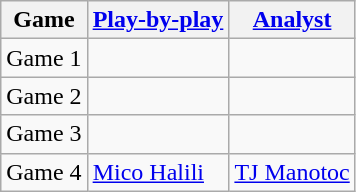<table class="wikitable">
<tr>
<th>Game</th>
<th><a href='#'>Play-by-play</a></th>
<th><a href='#'>Analyst</a></th>
</tr>
<tr>
<td>Game 1</td>
<td></td>
<td></td>
</tr>
<tr>
<td>Game 2</td>
<td></td>
<td></td>
</tr>
<tr>
<td>Game 3</td>
<td></td>
<td></td>
</tr>
<tr>
<td>Game 4</td>
<td><a href='#'>Mico Halili</a></td>
<td><a href='#'>TJ Manotoc</a></td>
</tr>
</table>
